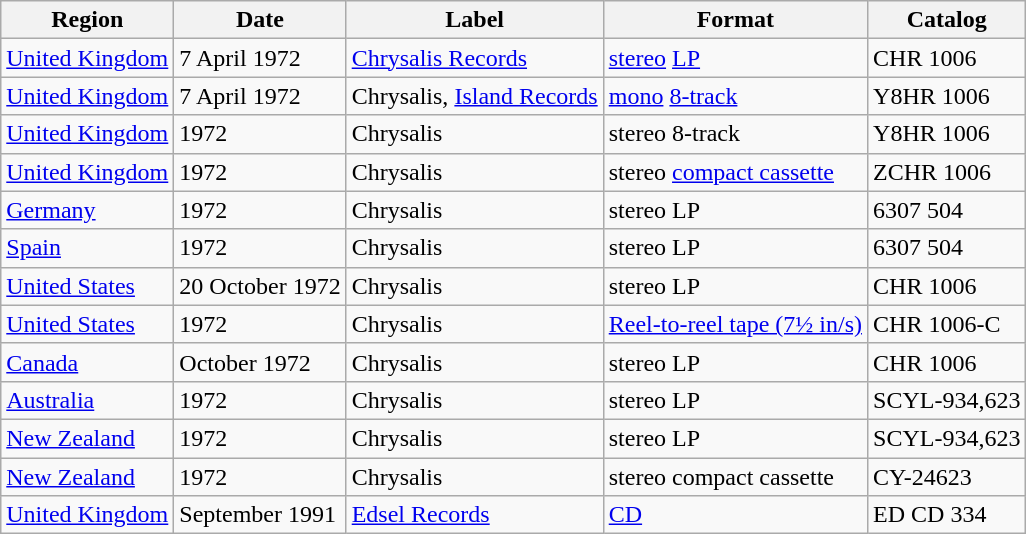<table class="wikitable">
<tr>
<th>Region</th>
<th>Date</th>
<th>Label</th>
<th>Format</th>
<th>Catalog</th>
</tr>
<tr>
<td rowspan="1"><a href='#'>United Kingdom</a></td>
<td rowspan="1">7 April 1972</td>
<td rowspan="1"><a href='#'>Chrysalis Records</a></td>
<td><a href='#'>stereo</a> <a href='#'>LP</a></td>
<td>CHR 1006</td>
</tr>
<tr>
<td><a href='#'>United Kingdom</a></td>
<td>7 April 1972</td>
<td>Chrysalis, <a href='#'>Island Records</a></td>
<td><a href='#'>mono</a> <a href='#'>8-track</a></td>
<td>Y8HR 1006</td>
</tr>
<tr>
<td><a href='#'>United Kingdom</a></td>
<td>1972</td>
<td>Chrysalis</td>
<td>stereo 8-track</td>
<td>Y8HR 1006</td>
</tr>
<tr>
<td><a href='#'>United Kingdom</a></td>
<td>1972</td>
<td>Chrysalis</td>
<td>stereo <a href='#'>compact cassette</a></td>
<td>ZCHR 1006</td>
</tr>
<tr>
<td><a href='#'>Germany</a></td>
<td>1972</td>
<td>Chrysalis</td>
<td>stereo LP</td>
<td>6307 504</td>
</tr>
<tr>
<td><a href='#'>Spain</a></td>
<td>1972</td>
<td>Chrysalis</td>
<td>stereo LP</td>
<td>6307 504</td>
</tr>
<tr>
<td><a href='#'>United States</a></td>
<td>20 October 1972</td>
<td>Chrysalis</td>
<td>stereo LP</td>
<td>CHR 1006</td>
</tr>
<tr>
<td><a href='#'>United States</a></td>
<td>1972</td>
<td>Chrysalis</td>
<td><a href='#'>Reel-to-reel tape (7½ in/s)</a></td>
<td>CHR 1006-C</td>
</tr>
<tr>
<td><a href='#'>Canada</a></td>
<td>October 1972</td>
<td>Chrysalis</td>
<td>stereo LP</td>
<td>CHR 1006</td>
</tr>
<tr>
<td><a href='#'>Australia</a></td>
<td>1972</td>
<td>Chrysalis</td>
<td>stereo LP</td>
<td>SCYL-934,623</td>
</tr>
<tr>
<td><a href='#'>New Zealand</a></td>
<td>1972</td>
<td>Chrysalis</td>
<td>stereo LP</td>
<td>SCYL-934,623</td>
</tr>
<tr>
<td><a href='#'>New Zealand</a></td>
<td>1972</td>
<td>Chrysalis</td>
<td>stereo compact cassette</td>
<td>CY-24623</td>
</tr>
<tr>
<td><a href='#'>United Kingdom</a></td>
<td>September 1991</td>
<td><a href='#'>Edsel Records</a></td>
<td><a href='#'>CD</a></td>
<td>ED CD 334</td>
</tr>
</table>
